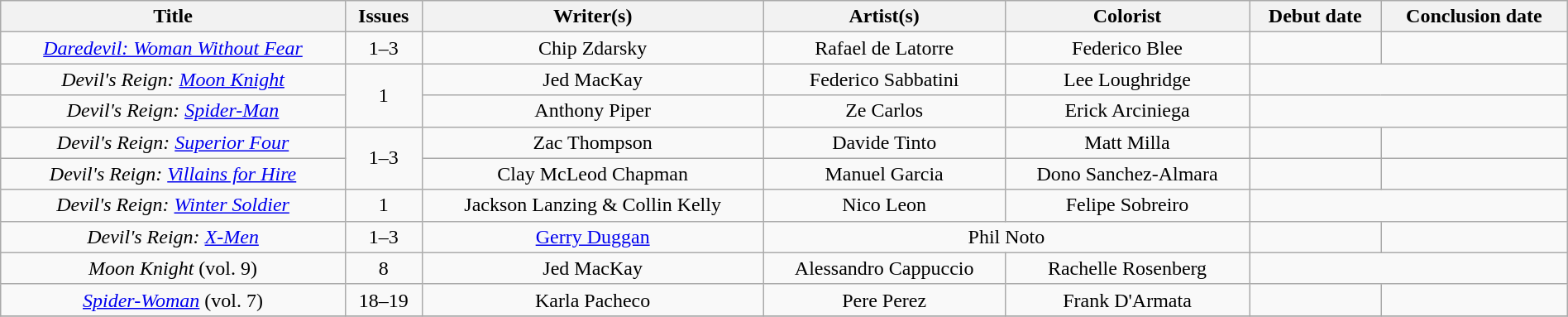<table class="wikitable" style="text-align:center; width:100%">
<tr>
<th scope="col">Title</th>
<th scope="col">Issues</th>
<th scope="col">Writer(s)</th>
<th scope="col">Artist(s)</th>
<th scope="col">Colorist</th>
<th scope="col">Debut date</th>
<th scope="col">Conclusion date</th>
</tr>
<tr>
<td><em><a href='#'>Daredevil: Woman Without Fear</a></em></td>
<td>1–3</td>
<td>Chip Zdarsky</td>
<td>Rafael de Latorre</td>
<td>Federico Blee</td>
<td></td>
<td></td>
</tr>
<tr>
<td><em>Devil's Reign: <a href='#'>Moon Knight</a></em></td>
<td rowspan="2">1</td>
<td>Jed MacKay</td>
<td>Federico Sabbatini</td>
<td>Lee Loughridge</td>
<td colspan="2"></td>
</tr>
<tr>
<td><em>Devil's Reign: <a href='#'>Spider-Man</a></em></td>
<td>Anthony Piper</td>
<td>Ze Carlos</td>
<td>Erick Arciniega</td>
<td colspan="2"></td>
</tr>
<tr>
<td><em>Devil's Reign: <a href='#'>Superior Four</a></em></td>
<td rowspan="2">1–3</td>
<td>Zac Thompson</td>
<td>Davide Tinto</td>
<td>Matt Milla</td>
<td></td>
<td></td>
</tr>
<tr>
<td><em>Devil's Reign: <a href='#'>Villains for Hire</a></em></td>
<td>Clay McLeod Chapman</td>
<td>Manuel Garcia</td>
<td>Dono Sanchez-Almara</td>
<td></td>
<td></td>
</tr>
<tr>
<td><em>Devil's Reign: <a href='#'>Winter Soldier</a></em></td>
<td>1</td>
<td>Jackson Lanzing & Collin Kelly</td>
<td>Nico Leon</td>
<td>Felipe Sobreiro</td>
<td colspan="2"></td>
</tr>
<tr>
<td><em>Devil's Reign: <a href='#'>X-Men</a></em></td>
<td>1–3</td>
<td><a href='#'>Gerry Duggan</a></td>
<td colspan="2">Phil Noto</td>
<td></td>
<td></td>
</tr>
<tr>
<td><em>Moon Knight</em> (vol. 9)</td>
<td>8</td>
<td>Jed MacKay</td>
<td>Alessandro Cappuccio</td>
<td>Rachelle Rosenberg</td>
<td colspan="2"></td>
</tr>
<tr>
<td><em><a href='#'>Spider-Woman</a></em> (vol. 7)</td>
<td>18–19</td>
<td>Karla Pacheco</td>
<td>Pere Perez</td>
<td>Frank D'Armata</td>
<td></td>
<td></td>
</tr>
<tr>
</tr>
</table>
